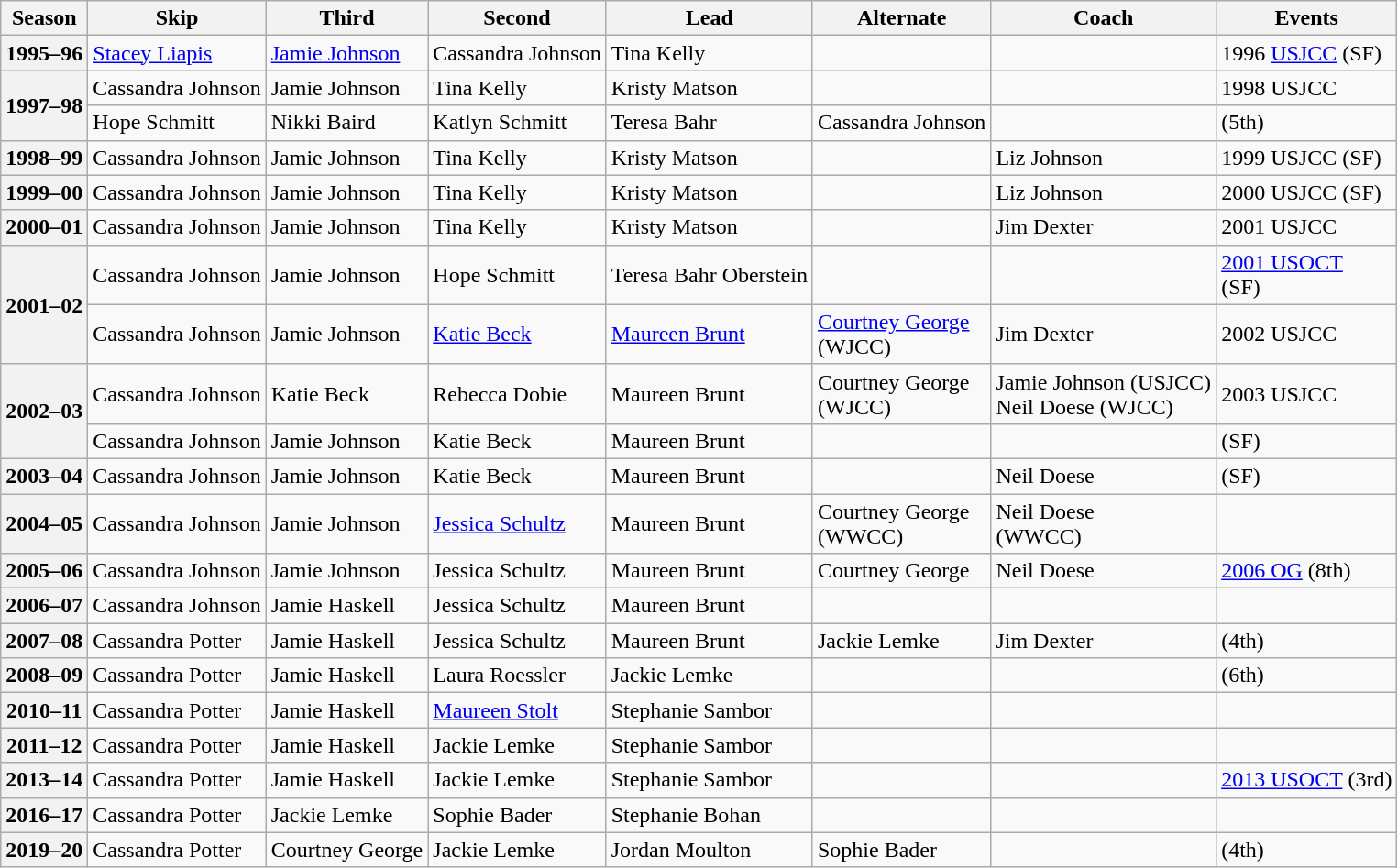<table class="wikitable">
<tr>
<th scope="col">Season</th>
<th scope="col">Skip</th>
<th scope="col">Third</th>
<th scope="col">Second</th>
<th scope="col">Lead</th>
<th scope="col">Alternate</th>
<th scope="col">Coach</th>
<th scope="col">Events</th>
</tr>
<tr>
<th scope="row">1995–96</th>
<td><a href='#'>Stacey Liapis</a></td>
<td><a href='#'>Jamie Johnson</a></td>
<td>Cassandra Johnson</td>
<td>Tina Kelly</td>
<td></td>
<td></td>
<td>1996 <a href='#'>USJCC</a> (SF)</td>
</tr>
<tr>
<th scope="row" rowspan=2>1997–98</th>
<td>Cassandra Johnson</td>
<td>Jamie Johnson</td>
<td>Tina Kelly</td>
<td>Kristy Matson</td>
<td></td>
<td></td>
<td>1998 USJCC </td>
</tr>
<tr>
<td>Hope Schmitt</td>
<td>Nikki Baird</td>
<td>Katlyn Schmitt</td>
<td>Teresa Bahr</td>
<td>Cassandra Johnson</td>
<td></td>
<td> (5th)</td>
</tr>
<tr>
<th scope="row">1998–99</th>
<td>Cassandra Johnson</td>
<td>Jamie Johnson</td>
<td>Tina Kelly</td>
<td>Kristy Matson</td>
<td></td>
<td>Liz Johnson</td>
<td>1999 USJCC (SF)</td>
</tr>
<tr>
<th scope="row">1999–00</th>
<td>Cassandra Johnson</td>
<td>Jamie Johnson</td>
<td>Tina Kelly</td>
<td>Kristy Matson</td>
<td></td>
<td>Liz Johnson</td>
<td>2000 USJCC (SF)</td>
</tr>
<tr>
<th scope="row">2000–01</th>
<td>Cassandra Johnson</td>
<td>Jamie Johnson</td>
<td>Tina Kelly</td>
<td>Kristy Matson</td>
<td></td>
<td>Jim Dexter</td>
<td>2001 USJCC </td>
</tr>
<tr>
<th scope="row" rowspan=2>2001–02</th>
<td>Cassandra Johnson</td>
<td>Jamie Johnson</td>
<td>Hope Schmitt</td>
<td>Teresa Bahr Oberstein</td>
<td></td>
<td></td>
<td><a href='#'>2001 USOCT</a> <br> (SF)</td>
</tr>
<tr>
<td>Cassandra Johnson</td>
<td>Jamie Johnson</td>
<td><a href='#'>Katie Beck</a></td>
<td><a href='#'>Maureen Brunt</a></td>
<td><a href='#'>Courtney George</a><br>(WJCC)</td>
<td>Jim Dexter</td>
<td>2002 USJCC <br> </td>
</tr>
<tr>
<th scope="row" rowspan=2>2002–03</th>
<td>Cassandra Johnson</td>
<td>Katie Beck</td>
<td>Rebecca Dobie</td>
<td>Maureen Brunt</td>
<td>Courtney George<br>(WJCC)</td>
<td>Jamie Johnson (USJCC)<br>Neil Doese (WJCC)</td>
<td>2003 USJCC <br> </td>
</tr>
<tr>
<td>Cassandra Johnson</td>
<td>Jamie Johnson</td>
<td>Katie Beck</td>
<td>Maureen Brunt</td>
<td></td>
<td></td>
<td> (SF)</td>
</tr>
<tr>
<th scope="row">2003–04</th>
<td>Cassandra Johnson</td>
<td>Jamie Johnson</td>
<td>Katie Beck</td>
<td>Maureen Brunt</td>
<td></td>
<td>Neil Doese</td>
<td> (SF)</td>
</tr>
<tr>
<th scope="row">2004–05</th>
<td>Cassandra Johnson</td>
<td>Jamie Johnson</td>
<td><a href='#'>Jessica Schultz</a></td>
<td>Maureen Brunt</td>
<td>Courtney George<br>(WWCC)</td>
<td>Neil Doese<br>(WWCC)</td>
<td> <br> </td>
</tr>
<tr>
<th scope="row">2005–06</th>
<td>Cassandra Johnson</td>
<td>Jamie Johnson</td>
<td>Jessica Schultz</td>
<td>Maureen Brunt</td>
<td>Courtney George</td>
<td>Neil Doese</td>
<td><a href='#'>2006 OG</a> (8th)</td>
</tr>
<tr>
<th scope="row">2006–07</th>
<td>Cassandra Johnson</td>
<td>Jamie Haskell</td>
<td>Jessica Schultz</td>
<td>Maureen Brunt</td>
<td></td>
<td></td>
<td> </td>
</tr>
<tr>
<th scope="row">2007–08</th>
<td>Cassandra Potter</td>
<td>Jamie Haskell</td>
<td>Jessica Schultz</td>
<td>Maureen Brunt</td>
<td>Jackie Lemke</td>
<td>Jim Dexter</td>
<td> (4th)</td>
</tr>
<tr>
<th scope="row">2008–09</th>
<td>Cassandra Potter</td>
<td>Jamie Haskell</td>
<td>Laura Roessler</td>
<td>Jackie Lemke</td>
<td></td>
<td></td>
<td> (6th)</td>
</tr>
<tr>
<th scope="row">2010–11</th>
<td>Cassandra Potter</td>
<td>Jamie Haskell</td>
<td><a href='#'>Maureen Stolt</a></td>
<td>Stephanie Sambor</td>
<td></td>
<td></td>
<td> </td>
</tr>
<tr>
<th scope="row">2011–12</th>
<td>Cassandra Potter</td>
<td>Jamie Haskell</td>
<td>Jackie Lemke</td>
<td>Stephanie Sambor</td>
<td></td>
<td></td>
<td> </td>
</tr>
<tr>
<th scope="row">2013–14</th>
<td>Cassandra Potter</td>
<td>Jamie Haskell</td>
<td>Jackie Lemke</td>
<td>Stephanie Sambor</td>
<td></td>
<td></td>
<td><a href='#'>2013 USOCT</a> (3rd)<br> </td>
</tr>
<tr>
<th scope="row">2016–17</th>
<td>Cassandra Potter</td>
<td>Jackie Lemke</td>
<td>Sophie Bader</td>
<td>Stephanie Bohan</td>
<td></td>
<td></td>
<td> </td>
</tr>
<tr>
<th scope="row">2019–20</th>
<td>Cassandra Potter</td>
<td>Courtney George</td>
<td>Jackie Lemke</td>
<td>Jordan Moulton</td>
<td>Sophie Bader</td>
<td></td>
<td> (4th)</td>
</tr>
</table>
